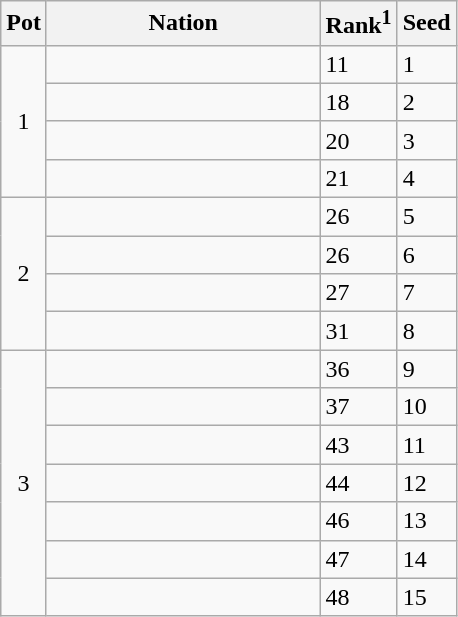<table class="wikitable">
<tr>
<th>Pot</th>
<th width="175">Nation</th>
<th>Rank<sup>1</sup></th>
<th>Seed</th>
</tr>
<tr>
<td rowspan=4 style="text-align:center;">1</td>
<td></td>
<td>11</td>
<td>1</td>
</tr>
<tr>
<td></td>
<td>18</td>
<td>2</td>
</tr>
<tr>
<td></td>
<td>20</td>
<td>3</td>
</tr>
<tr>
<td></td>
<td>21</td>
<td>4</td>
</tr>
<tr>
<td rowspan=4 style="text-align:center;">2</td>
<td></td>
<td>26</td>
<td>5</td>
</tr>
<tr>
<td></td>
<td>26</td>
<td>6</td>
</tr>
<tr>
<td></td>
<td>27</td>
<td>7</td>
</tr>
<tr>
<td></td>
<td>31</td>
<td>8</td>
</tr>
<tr>
<td rowspan=7 style="text-align:center;">3</td>
<td></td>
<td>36</td>
<td>9</td>
</tr>
<tr>
<td></td>
<td>37</td>
<td>10</td>
</tr>
<tr>
<td></td>
<td>43</td>
<td>11</td>
</tr>
<tr>
<td></td>
<td>44</td>
<td>12</td>
</tr>
<tr>
<td></td>
<td>46</td>
<td>13</td>
</tr>
<tr>
<td></td>
<td>47</td>
<td>14</td>
</tr>
<tr>
<td></td>
<td>48</td>
<td>15</td>
</tr>
</table>
